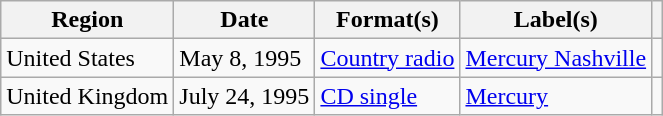<table class="wikitable">
<tr>
<th>Region</th>
<th>Date</th>
<th>Format(s)</th>
<th>Label(s)</th>
<th></th>
</tr>
<tr>
<td>United States</td>
<td>May 8, 1995</td>
<td><a href='#'>Country radio</a></td>
<td><a href='#'>Mercury Nashville</a></td>
<td></td>
</tr>
<tr>
<td>United Kingdom</td>
<td>July 24, 1995</td>
<td><a href='#'>CD single</a></td>
<td><a href='#'>Mercury</a></td>
<td></td>
</tr>
</table>
